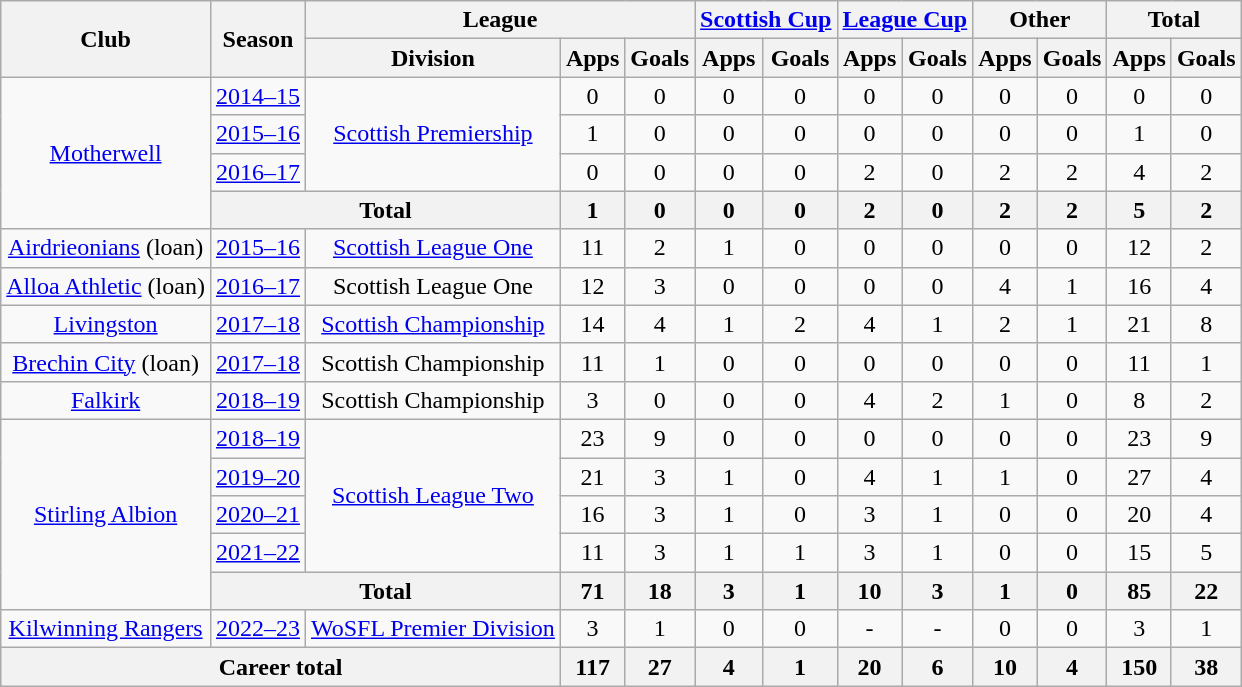<table class="wikitable" style="text-align: center">
<tr>
<th rowspan="2">Club</th>
<th rowspan="2">Season</th>
<th colspan="3">League</th>
<th colspan="2"><a href='#'>Scottish Cup</a></th>
<th colspan="2"><a href='#'>League Cup</a></th>
<th colspan="2">Other</th>
<th colspan="2">Total</th>
</tr>
<tr>
<th>Division</th>
<th>Apps</th>
<th>Goals</th>
<th>Apps</th>
<th>Goals</th>
<th>Apps</th>
<th>Goals</th>
<th>Apps</th>
<th>Goals</th>
<th>Apps</th>
<th>Goals</th>
</tr>
<tr>
<td rowspan="4"><a href='#'>Motherwell</a></td>
<td><a href='#'>2014–15</a></td>
<td rowspan="3"><a href='#'>Scottish Premiership</a></td>
<td>0</td>
<td>0</td>
<td>0</td>
<td>0</td>
<td>0</td>
<td>0</td>
<td>0</td>
<td>0</td>
<td>0</td>
<td>0</td>
</tr>
<tr>
<td><a href='#'>2015–16</a></td>
<td>1</td>
<td>0</td>
<td>0</td>
<td>0</td>
<td>0</td>
<td>0</td>
<td>0</td>
<td>0</td>
<td>1</td>
<td>0</td>
</tr>
<tr>
<td><a href='#'>2016–17</a></td>
<td>0</td>
<td>0</td>
<td>0</td>
<td>0</td>
<td>2</td>
<td>0</td>
<td>2</td>
<td>2</td>
<td>4</td>
<td>2</td>
</tr>
<tr>
<th colspan="2">Total</th>
<th>1</th>
<th>0</th>
<th>0</th>
<th>0</th>
<th>2</th>
<th>0</th>
<th>2</th>
<th>2</th>
<th>5</th>
<th>2</th>
</tr>
<tr>
<td><a href='#'>Airdrieonians</a> (loan)</td>
<td><a href='#'>2015–16</a></td>
<td><a href='#'>Scottish League One</a></td>
<td>11</td>
<td>2</td>
<td>1</td>
<td>0</td>
<td>0</td>
<td>0</td>
<td>0</td>
<td>0</td>
<td>12</td>
<td>2</td>
</tr>
<tr>
<td><a href='#'>Alloa Athletic</a> (loan)</td>
<td><a href='#'>2016–17</a></td>
<td>Scottish League One</td>
<td>12</td>
<td>3</td>
<td>0</td>
<td>0</td>
<td>0</td>
<td>0</td>
<td>4</td>
<td>1</td>
<td>16</td>
<td>4</td>
</tr>
<tr>
<td><a href='#'>Livingston</a></td>
<td><a href='#'>2017–18</a></td>
<td><a href='#'>Scottish Championship</a></td>
<td>14</td>
<td>4</td>
<td>1</td>
<td>2</td>
<td>4</td>
<td>1</td>
<td>2</td>
<td>1</td>
<td>21</td>
<td>8</td>
</tr>
<tr>
<td><a href='#'>Brechin City</a> (loan)</td>
<td><a href='#'>2017–18</a></td>
<td>Scottish Championship</td>
<td>11</td>
<td>1</td>
<td>0</td>
<td>0</td>
<td>0</td>
<td>0</td>
<td>0</td>
<td>0</td>
<td>11</td>
<td>1</td>
</tr>
<tr>
<td><a href='#'>Falkirk</a></td>
<td><a href='#'>2018–19</a></td>
<td>Scottish Championship</td>
<td>3</td>
<td>0</td>
<td>0</td>
<td>0</td>
<td>4</td>
<td>2</td>
<td>1</td>
<td>0</td>
<td>8</td>
<td>2</td>
</tr>
<tr>
<td rowspan="5"><a href='#'>Stirling Albion</a></td>
<td><a href='#'>2018–19</a></td>
<td rowspan="4"><a href='#'>Scottish League Two</a></td>
<td>23</td>
<td>9</td>
<td>0</td>
<td>0</td>
<td>0</td>
<td>0</td>
<td>0</td>
<td>0</td>
<td>23</td>
<td>9</td>
</tr>
<tr>
<td><a href='#'>2019–20</a></td>
<td>21</td>
<td>3</td>
<td>1</td>
<td>0</td>
<td>4</td>
<td>1</td>
<td>1</td>
<td>0</td>
<td>27</td>
<td>4</td>
</tr>
<tr>
<td><a href='#'>2020–21</a></td>
<td>16</td>
<td>3</td>
<td>1</td>
<td>0</td>
<td>3</td>
<td>1</td>
<td>0</td>
<td>0</td>
<td>20</td>
<td>4</td>
</tr>
<tr>
<td><a href='#'>2021–22</a></td>
<td>11</td>
<td>3</td>
<td>1</td>
<td>1</td>
<td>3</td>
<td>1</td>
<td>0</td>
<td>0</td>
<td>15</td>
<td>5</td>
</tr>
<tr>
<th colspan="2">Total</th>
<th>71</th>
<th>18</th>
<th>3</th>
<th>1</th>
<th>10</th>
<th>3</th>
<th>1</th>
<th>0</th>
<th>85</th>
<th>22</th>
</tr>
<tr>
<td><a href='#'>Kilwinning Rangers</a></td>
<td><a href='#'>2022–23</a></td>
<td><a href='#'>WoSFL Premier Division</a></td>
<td>3</td>
<td>1</td>
<td>0</td>
<td>0</td>
<td>-</td>
<td>-</td>
<td>0</td>
<td>0</td>
<td>3</td>
<td>1</td>
</tr>
<tr>
<th colspan="3">Career total</th>
<th>117</th>
<th>27</th>
<th>4</th>
<th>1</th>
<th>20</th>
<th>6</th>
<th>10</th>
<th>4</th>
<th>150</th>
<th>38</th>
</tr>
</table>
